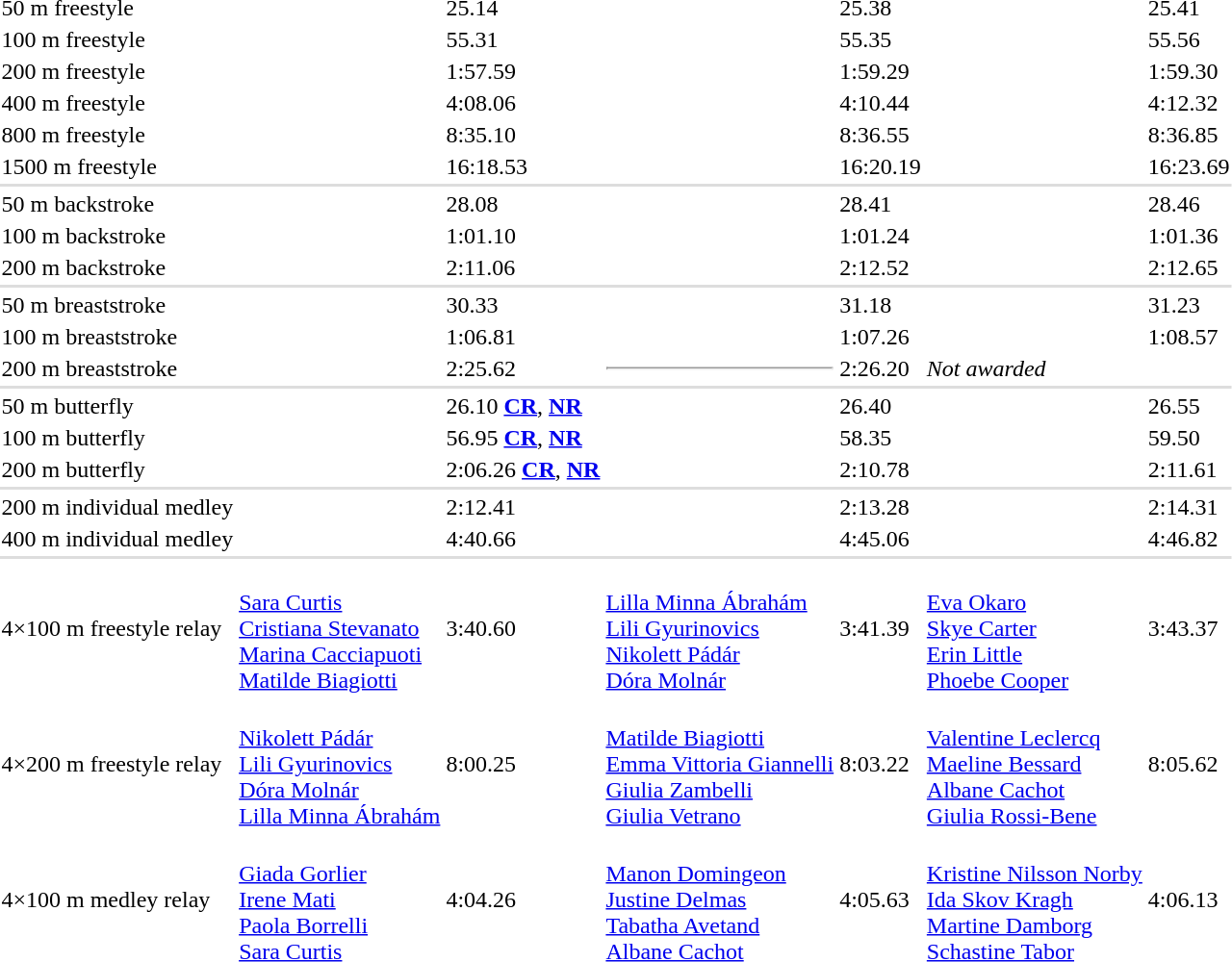<table>
<tr>
<td>50 m freestyle</td>
<td></td>
<td>25.14</td>
<td></td>
<td>25.38</td>
<td></td>
<td>25.41</td>
</tr>
<tr>
<td>100 m freestyle</td>
<td></td>
<td>55.31</td>
<td></td>
<td>55.35</td>
<td></td>
<td>55.56</td>
</tr>
<tr>
<td>200 m freestyle</td>
<td></td>
<td>1:57.59</td>
<td></td>
<td>1:59.29</td>
<td></td>
<td>1:59.30</td>
</tr>
<tr>
<td>400 m freestyle</td>
<td></td>
<td>4:08.06</td>
<td></td>
<td>4:10.44</td>
<td></td>
<td>4:12.32</td>
</tr>
<tr>
<td>800 m freestyle</td>
<td></td>
<td>8:35.10</td>
<td></td>
<td>8:36.55</td>
<td></td>
<td>8:36.85</td>
</tr>
<tr>
<td>1500 m freestyle</td>
<td></td>
<td>16:18.53</td>
<td></td>
<td>16:20.19</td>
<td></td>
<td>16:23.69</td>
</tr>
<tr bgcolor=#DDDDDD>
<td colspan=7></td>
</tr>
<tr>
<td>50 m backstroke</td>
<td></td>
<td>28.08</td>
<td></td>
<td>28.41</td>
<td></td>
<td>28.46</td>
</tr>
<tr>
<td>100 m backstroke</td>
<td></td>
<td>1:01.10</td>
<td></td>
<td>1:01.24</td>
<td></td>
<td>1:01.36</td>
</tr>
<tr>
<td>200 m backstroke</td>
<td></td>
<td>2:11.06</td>
<td></td>
<td>2:12.52</td>
<td></td>
<td>2:12.65</td>
</tr>
<tr bgcolor=#DDDDDD>
<td colspan=7></td>
</tr>
<tr>
<td>50 m breaststroke</td>
<td></td>
<td>30.33</td>
<td></td>
<td>31.18</td>
<td></td>
<td>31.23</td>
</tr>
<tr>
<td>100 m breaststroke</td>
<td></td>
<td>1:06.81</td>
<td></td>
<td>1:07.26</td>
<td></td>
<td>1:08.57</td>
</tr>
<tr>
<td>200 m breaststroke</td>
<td></td>
<td>2:25.62</td>
<td><hr></td>
<td>2:26.20</td>
<td colspan=2><em>Not awarded</em></td>
</tr>
<tr bgcolor=#DDDDDD>
<td colspan=7></td>
</tr>
<tr>
<td>50 m butterfly</td>
<td></td>
<td>26.10 <strong><a href='#'>CR</a></strong>, <strong><a href='#'>NR</a></strong></td>
<td></td>
<td>26.40</td>
<td></td>
<td>26.55</td>
</tr>
<tr>
<td>100 m butterfly</td>
<td></td>
<td>56.95 <strong><a href='#'>CR</a></strong>, <strong><a href='#'>NR</a></strong></td>
<td></td>
<td>58.35</td>
<td></td>
<td>59.50</td>
</tr>
<tr>
<td>200 m butterfly</td>
<td></td>
<td>2:06.26 <strong><a href='#'>CR</a></strong>, <strong><a href='#'>NR</a></strong></td>
<td></td>
<td>2:10.78</td>
<td></td>
<td>2:11.61</td>
</tr>
<tr bgcolor=#DDDDDD>
<td colspan=7></td>
</tr>
<tr>
<td>200 m individual medley</td>
<td></td>
<td>2:12.41</td>
<td></td>
<td>2:13.28</td>
<td></td>
<td>2:14.31</td>
</tr>
<tr>
<td>400 m individual medley</td>
<td></td>
<td>4:40.66</td>
<td></td>
<td>4:45.06</td>
<td></td>
<td>4:46.82</td>
</tr>
<tr bgcolor=#DDDDDD>
<td colspan=7></td>
</tr>
<tr>
<td>4×100 m freestyle relay</td>
<td><br><a href='#'>Sara Curtis</a><br><a href='#'>Cristiana Stevanato</a><br><a href='#'>Marina Cacciapuoti</a><br><a href='#'>Matilde Biagiotti</a></td>
<td>3:40.60</td>
<td><br><a href='#'>Lilla Minna Ábrahám</a><br><a href='#'>Lili Gyurinovics</a><br><a href='#'>Nikolett Pádár</a><br><a href='#'>Dóra Molnár</a></td>
<td>3:41.39</td>
<td><br><a href='#'>Eva Okaro</a><br><a href='#'>Skye Carter</a><br><a href='#'>Erin Little</a><br><a href='#'>Phoebe Cooper</a></td>
<td>3:43.37</td>
</tr>
<tr>
<td>4×200 m freestyle relay</td>
<td><br><a href='#'>Nikolett Pádár</a><br><a href='#'>Lili Gyurinovics</a><br><a href='#'>Dóra Molnár</a><br><a href='#'>Lilla Minna Ábrahám</a></td>
<td>8:00.25</td>
<td><br><a href='#'>Matilde Biagiotti</a><br><a href='#'>Emma Vittoria Giannelli</a><br><a href='#'>Giulia Zambelli</a><br><a href='#'>Giulia Vetrano</a></td>
<td>8:03.22</td>
<td><br><a href='#'>Valentine Leclercq</a><br><a href='#'>Maeline Bessard</a><br><a href='#'>Albane Cachot</a><br><a href='#'>Giulia Rossi-Bene</a></td>
<td>8:05.62</td>
</tr>
<tr>
<td>4×100 m medley relay</td>
<td><br><a href='#'>Giada Gorlier</a><br><a href='#'>Irene Mati</a><br><a href='#'>Paola Borrelli</a><br><a href='#'>Sara Curtis</a></td>
<td>4:04.26</td>
<td><br><a href='#'>Manon Domingeon</a><br><a href='#'>Justine Delmas</a><br><a href='#'>Tabatha Avetand</a><br><a href='#'>Albane Cachot</a></td>
<td>4:05.63</td>
<td><br><a href='#'>Kristine Nilsson Norby</a><br><a href='#'>Ida Skov Kragh</a><br><a href='#'>Martine Damborg</a><br><a href='#'>Schastine Tabor</a></td>
<td>4:06.13</td>
</tr>
</table>
